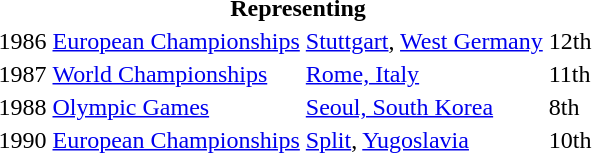<table>
<tr>
<th colspan="5">Representing </th>
</tr>
<tr>
<td>1986</td>
<td><a href='#'>European Championships</a></td>
<td><a href='#'>Stuttgart</a>, <a href='#'>West Germany</a></td>
<td>12th</td>
<td></td>
</tr>
<tr>
<td>1987</td>
<td><a href='#'>World Championships</a></td>
<td><a href='#'>Rome, Italy</a></td>
<td>11th</td>
<td></td>
</tr>
<tr>
<td>1988</td>
<td><a href='#'>Olympic Games</a></td>
<td><a href='#'>Seoul, South Korea</a></td>
<td>8th</td>
<td></td>
</tr>
<tr>
<td>1990</td>
<td><a href='#'>European Championships</a></td>
<td><a href='#'>Split</a>, <a href='#'>Yugoslavia</a></td>
<td>10th</td>
<td></td>
</tr>
</table>
